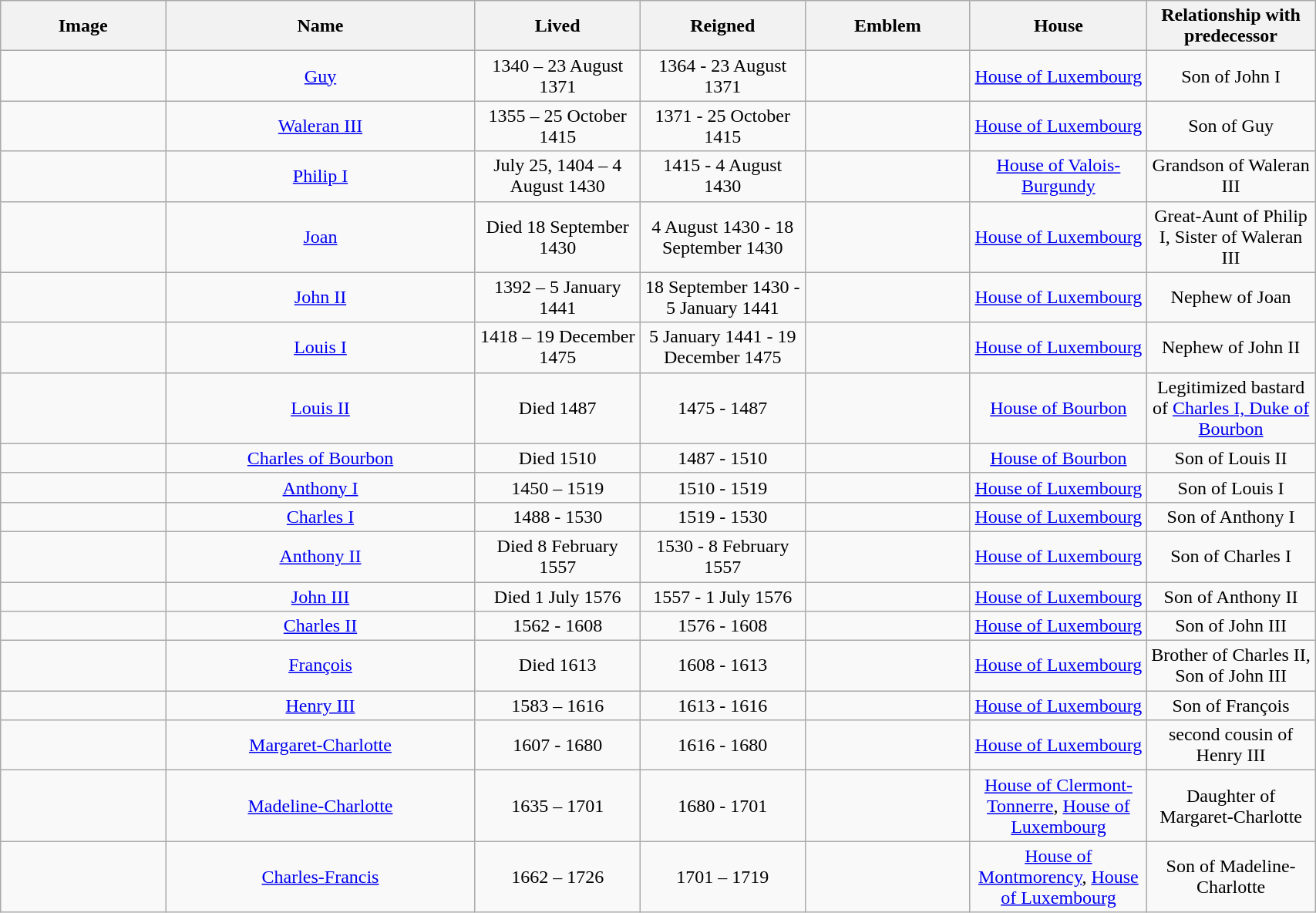<table style="width:90%;" class="wikitable">
<tr>
<th style="width:8%;">Image</th>
<th style="width:15%;">Name</th>
<th style="width:8%;">Lived</th>
<th style="width:8%;">Reigned</th>
<th style="width:8%;">Emblem</th>
<th style="width:8%;">House</th>
<th style="width:8%;">Relationship with predecessor</th>
</tr>
<tr>
<td style="text-align:center;"></td>
<td style="text-align:center;"><a href='#'>Guy</a></td>
<td style="text-align:center;">1340 – 23 August 1371</td>
<td style="text-align:center;">1364 - 23 August 1371</td>
<td style="text-align:center;"></td>
<td style="text-align:center;"><a href='#'>House of Luxembourg</a></td>
<td style="text-align:center;">Son of John I</td>
</tr>
<tr>
<td style="text-align:center;"></td>
<td style="text-align:center;"><a href='#'>Waleran III</a></td>
<td style="text-align:center;">1355 – 25 October 1415</td>
<td style="text-align:center;">1371 - 25 October 1415</td>
<td style="text-align:center;"></td>
<td style="text-align:center;"><a href='#'>House of Luxembourg</a></td>
<td style="text-align:center;">Son of Guy</td>
</tr>
<tr>
<td style="text-align:center;"></td>
<td style="text-align:center;"><a href='#'>Philip I</a></td>
<td style="text-align:center;">July 25, 1404 – 4 August 1430</td>
<td style="text-align:center;">1415 - 4 August 1430</td>
<td style="text-align:center;"></td>
<td style="text-align:center;"><a href='#'>House of Valois-Burgundy</a></td>
<td style="text-align:center;">Grandson of Waleran III</td>
</tr>
<tr>
<td style="text-align:center;"></td>
<td style="text-align:center;"><a href='#'>Joan</a></td>
<td style="text-align:center;">Died 18 September 1430</td>
<td style="text-align:center;">4 August 1430 - 18 September 1430</td>
<td style="text-align:center;"></td>
<td style="text-align:center;"><a href='#'>House of Luxembourg</a></td>
<td style="text-align:center;">Great-Aunt of Philip I, Sister of Waleran III</td>
</tr>
<tr>
<td style="text-align:center;"></td>
<td style="text-align:center;"><a href='#'>John II</a></td>
<td style="text-align:center;">1392 – 5 January 1441</td>
<td style="text-align:center;">18 September 1430 - 5 January 1441</td>
<td style="text-align:center;"></td>
<td style="text-align:center;"><a href='#'>House of Luxembourg</a></td>
<td style="text-align:center;">Nephew of Joan</td>
</tr>
<tr>
<td style="text-align:center;"></td>
<td style="text-align:center;"><a href='#'>Louis I</a></td>
<td style="text-align:center;">1418 – 19 December 1475</td>
<td style="text-align:center;">5 January 1441 - 19 December 1475</td>
<td style="text-align:center;"></td>
<td style="text-align:center;"><a href='#'>House of Luxembourg</a></td>
<td style="text-align:center;">Nephew of John II</td>
</tr>
<tr>
<td style="text-align:center;"></td>
<td style="text-align:center;"><a href='#'>Louis II</a></td>
<td style="text-align:center;">Died 1487</td>
<td style="text-align:center;">1475 - 1487</td>
<td style="text-align:center;"></td>
<td style="text-align:center;"><a href='#'>House of Bourbon</a></td>
<td style="text-align:center;">Legitimized bastard of <a href='#'>Charles I, Duke of Bourbon</a></td>
</tr>
<tr>
<td style="text-align:center;"></td>
<td style="text-align:center;"><a href='#'>Charles of Bourbon</a></td>
<td style="text-align:center;">Died 1510</td>
<td style="text-align:center;">1487 - 1510</td>
<td style="text-align:center;"></td>
<td style="text-align:center;"><a href='#'>House of Bourbon</a></td>
<td style="text-align:center;">Son of Louis II</td>
</tr>
<tr>
<td style="text-align:center;"></td>
<td style="text-align:center;"><a href='#'>Anthony I</a></td>
<td style="text-align:center;">1450 – 1519</td>
<td style="text-align:center;">1510 - 1519</td>
<td style="text-align:center;"></td>
<td style="text-align:center;"><a href='#'>House of Luxembourg</a></td>
<td style="text-align:center;">Son of Louis I</td>
</tr>
<tr>
<td style="text-align:center;"></td>
<td style="text-align:center;"><a href='#'>Charles I</a></td>
<td style="text-align:center;">1488 - 1530</td>
<td style="text-align:center;">1519 - 1530</td>
<td style="text-align:center;"></td>
<td style="text-align:center;"><a href='#'>House of Luxembourg</a></td>
<td style="text-align:center;">Son of Anthony I</td>
</tr>
<tr>
<td style="text-align:center;"></td>
<td style="text-align:center;"><a href='#'>Anthony II</a></td>
<td style="text-align:center;">Died 8 February 1557</td>
<td style="text-align:center;">1530 - 8 February 1557</td>
<td style="text-align:center;"></td>
<td style="text-align:center;"><a href='#'>House of Luxembourg</a></td>
<td style="text-align:center;">Son of Charles I</td>
</tr>
<tr>
<td style="text-align:center;"></td>
<td style="text-align:center;"><a href='#'>John III</a></td>
<td style="text-align:center;">Died 1 July 1576</td>
<td style="text-align:center;">1557 - 1 July 1576</td>
<td style="text-align:center;"></td>
<td style="text-align:center;"><a href='#'>House of Luxembourg</a></td>
<td style="text-align:center;">Son of Anthony II</td>
</tr>
<tr>
<td style="text-align:center;"></td>
<td style="text-align:center;"><a href='#'>Charles II</a></td>
<td style="text-align:center;">1562 - 1608</td>
<td style="text-align:center;">1576 - 1608</td>
<td style="text-align:center;"></td>
<td style="text-align:center;"><a href='#'>House of Luxembourg</a></td>
<td style="text-align:center;">Son of John III</td>
</tr>
<tr>
<td style="text-align:center;"></td>
<td style="text-align:center;"><a href='#'>François</a></td>
<td style="text-align:center;">Died 1613</td>
<td style="text-align:center;">1608 - 1613</td>
<td style="text-align:center;"></td>
<td style="text-align:center;"><a href='#'>House of Luxembourg</a></td>
<td style="text-align:center;">Brother of Charles II, Son of John III</td>
</tr>
<tr>
<td style="text-align:center;"></td>
<td style="text-align:center;"><a href='#'>Henry III</a></td>
<td style="text-align:center;">1583 – 1616</td>
<td style="text-align:center;">1613 - 1616</td>
<td style="text-align:center;"></td>
<td style="text-align:center;"><a href='#'>House of Luxembourg</a></td>
<td style="text-align:center;">Son of François</td>
</tr>
<tr>
<td style="text-align:center;"></td>
<td style="text-align:center;"><a href='#'>Margaret-Charlotte</a></td>
<td style="text-align:center;">1607 - 1680</td>
<td style="text-align:center;">1616 - 1680</td>
<td style="text-align:center;"></td>
<td style="text-align:center;"><a href='#'>House of Luxembourg</a></td>
<td style="text-align:center;">second cousin of Henry III</td>
</tr>
<tr>
<td style="text-align:center;"></td>
<td style="text-align:center;"><a href='#'>Madeline-Charlotte</a></td>
<td style="text-align:center;">1635 – 1701</td>
<td style="text-align:center;">1680 - 1701</td>
<td style="text-align:center;"></td>
<td style="text-align:center;"><a href='#'>House of Clermont-Tonnerre</a>, <a href='#'>House of Luxembourg</a></td>
<td style="text-align:center;">Daughter of Margaret-Charlotte</td>
</tr>
<tr>
<td style="text-align:center;"></td>
<td style="text-align:center;"><a href='#'>Charles-Francis</a></td>
<td style="text-align:center;">1662 – 1726</td>
<td style="text-align:center;">1701 – 1719</td>
<td style="text-align:center;"></td>
<td style="text-align:center;"><a href='#'>House of Montmorency</a>, <a href='#'>House of Luxembourg</a></td>
<td style="text-align:center;">Son of Madeline-Charlotte</td>
</tr>
</table>
